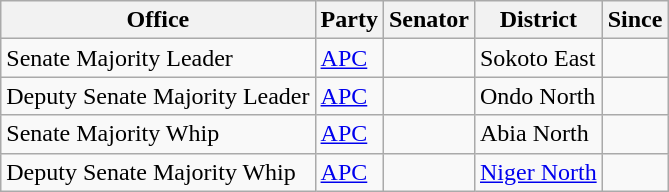<table class="sortable wikitable">
<tr>
<th>Office</th>
<th>Party</th>
<th>Senator</th>
<th>District</th>
<th>Since</th>
</tr>
<tr>
<td>Senate Majority Leader</td>
<td><a href='#'>APC</a></td>
<td></td>
<td>Sokoto East</td>
<td></td>
</tr>
<tr>
<td>Deputy Senate Majority Leader</td>
<td><a href='#'>APC</a></td>
<td></td>
<td>Ondo North</td>
<td></td>
</tr>
<tr>
<td>Senate Majority Whip</td>
<td><a href='#'>APC</a></td>
<td></td>
<td>Abia North</td>
<td></td>
</tr>
<tr>
<td>Deputy Senate Majority Whip</td>
<td><a href='#'>APC</a></td>
<td></td>
<td><a href='#'>Niger North</a></td>
<td></td>
</tr>
</table>
